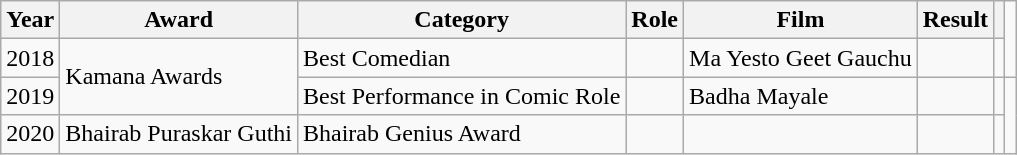<table class="wikitable">
<tr>
<th>Year</th>
<th>Award</th>
<th>Category</th>
<th>Role</th>
<th>Film</th>
<th>Result</th>
<th></th>
</tr>
<tr>
<td>2018</td>
<td rowspan="2">Kamana Awards</td>
<td>Best Comedian</td>
<td></td>
<td>Ma Yesto Geet Gauchu</td>
<td></td>
<td></td>
</tr>
<tr>
<td>2019</td>
<td>Best Performance in Comic Role</td>
<td></td>
<td>Badha Mayale</td>
<td></td>
<td></td>
<td rowspan="4"></td>
</tr>
<tr>
<td>2020</td>
<td>Bhairab Puraskar Guthi</td>
<td>Bhairab Genius Award</td>
<td></td>
<td></td>
<td></td>
<td></td>
</tr>
</table>
